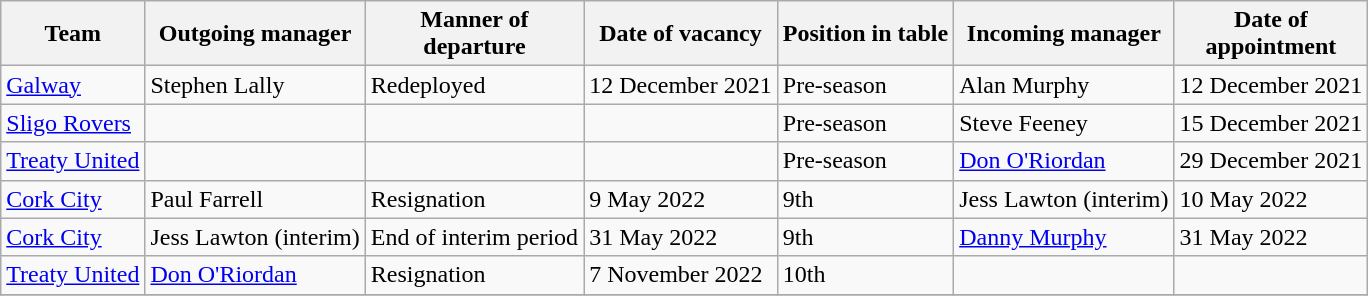<table class="wikitable sortable">
<tr>
<th>Team</th>
<th>Outgoing manager</th>
<th>Manner of<br>departure</th>
<th>Date of vacancy</th>
<th>Position in table</th>
<th>Incoming manager</th>
<th>Date of<br>appointment</th>
</tr>
<tr>
<td><a href='#'>Galway</a></td>
<td> Stephen Lally</td>
<td>Redeployed</td>
<td>12 December 2021</td>
<td>Pre-season</td>
<td> Alan Murphy</td>
<td>12 December 2021</td>
</tr>
<tr>
<td><a href='#'>Sligo Rovers</a></td>
<td></td>
<td></td>
<td></td>
<td>Pre-season</td>
<td> Steve Feeney</td>
<td>15 December 2021</td>
</tr>
<tr>
<td><a href='#'>Treaty United</a></td>
<td></td>
<td></td>
<td></td>
<td>Pre-season</td>
<td> <a href='#'>Don O'Riordan</a></td>
<td>29 December 2021</td>
</tr>
<tr>
<td><a href='#'>Cork City</a></td>
<td> Paul Farrell</td>
<td>Resignation</td>
<td>9 May 2022</td>
<td>9th</td>
<td> Jess Lawton (interim)</td>
<td>10 May 2022</td>
</tr>
<tr>
<td><a href='#'>Cork City</a></td>
<td> Jess Lawton (interim)</td>
<td>End of interim period</td>
<td>31 May 2022</td>
<td>9th</td>
<td> <a href='#'>Danny Murphy</a></td>
<td>31 May 2022</td>
</tr>
<tr>
<td><a href='#'>Treaty United</a></td>
<td> <a href='#'>Don O'Riordan</a></td>
<td>Resignation</td>
<td>7 November 2022</td>
<td>10th</td>
<td></td>
<td></td>
</tr>
<tr>
</tr>
</table>
